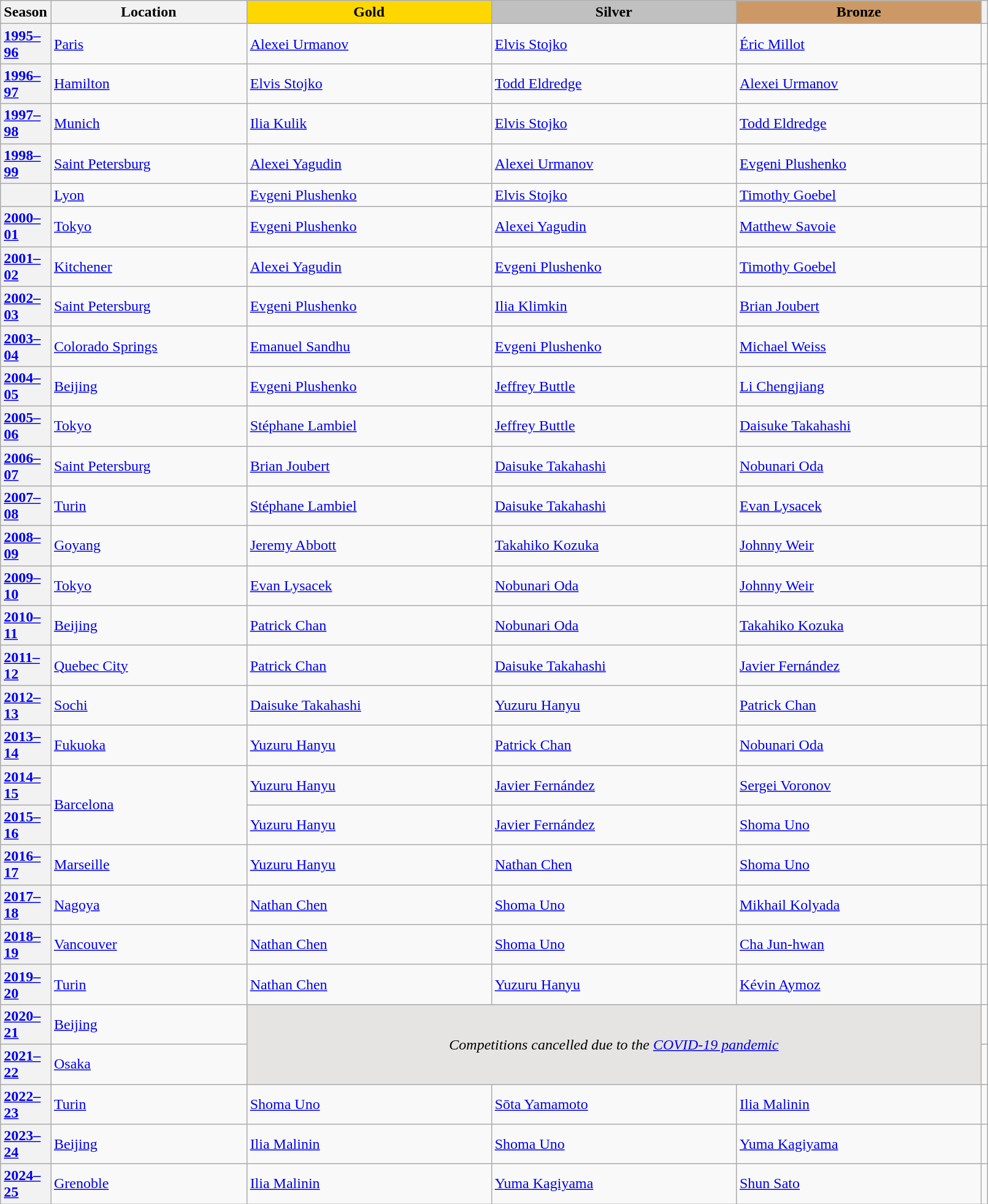<table class="wikitable unsortable" style="text-align:left; width:85%">
<tr>
<th scope="col" style="text-align:center">Season</th>
<th scope="col" style="text-align:center; width:20%">Location</th>
<th scope="col" style="text-align:center; width:25%; background:gold">Gold</th>
<th scope="col" style="text-align:center; width:25%; background:silver">Silver</th>
<th scope="col" style="text-align:center; width:25%; background:#c96">Bronze</th>
<th scope="col" style="text-align:center"></th>
</tr>
<tr>
<th scope="row" style="text-align:left"><a href='#'>1995–96</a></th>
<td> <a href='#'>Paris</a></td>
<td> <a href='#'>Alexei Urmanov</a></td>
<td> <a href='#'>Elvis Stojko</a></td>
<td> <a href='#'>Éric Millot</a></td>
<td></td>
</tr>
<tr>
<th scope="row" style="text-align:left"><a href='#'>1996–97</a></th>
<td> <a href='#'>Hamilton</a></td>
<td> <a href='#'>Elvis Stojko</a></td>
<td> <a href='#'>Todd Eldredge</a></td>
<td> <a href='#'>Alexei Urmanov</a></td>
<td></td>
</tr>
<tr>
<th scope="row" style="text-align:left"><a href='#'>1997–98</a></th>
<td> <a href='#'>Munich</a></td>
<td> <a href='#'>Ilia Kulik</a></td>
<td> <a href='#'>Elvis Stojko</a></td>
<td> <a href='#'>Todd Eldredge</a></td>
<td></td>
</tr>
<tr>
<th scope="row" style="text-align:left"><a href='#'>1998–99</a></th>
<td> <a href='#'>Saint Petersburg</a></td>
<td> <a href='#'>Alexei Yagudin</a></td>
<td> <a href='#'>Alexei Urmanov</a></td>
<td> <a href='#'>Evgeni Plushenko</a></td>
<td></td>
</tr>
<tr>
<th scope="row" style="text-align:left"></th>
<td> <a href='#'>Lyon</a></td>
<td> <a href='#'>Evgeni Plushenko</a></td>
<td> <a href='#'>Elvis Stojko</a></td>
<td> <a href='#'>Timothy Goebel</a></td>
<td></td>
</tr>
<tr>
<th scope="row" style="text-align:left"><a href='#'>2000–01</a></th>
<td> <a href='#'>Tokyo</a></td>
<td> <a href='#'>Evgeni Plushenko</a></td>
<td> <a href='#'>Alexei Yagudin</a></td>
<td> <a href='#'>Matthew Savoie</a></td>
<td></td>
</tr>
<tr>
<th scope="row" style="text-align:left"><a href='#'>2001–02</a></th>
<td> <a href='#'>Kitchener</a></td>
<td> <a href='#'>Alexei Yagudin</a></td>
<td> <a href='#'>Evgeni Plushenko</a></td>
<td> <a href='#'>Timothy Goebel</a></td>
<td></td>
</tr>
<tr>
<th scope="row" style="text-align:left"><a href='#'>2002–03</a></th>
<td> <a href='#'>Saint Petersburg</a></td>
<td> <a href='#'>Evgeni Plushenko</a></td>
<td> <a href='#'>Ilia Klimkin</a></td>
<td> <a href='#'>Brian Joubert</a></td>
<td></td>
</tr>
<tr>
<th scope="row" style="text-align:left"><a href='#'>2003–04</a></th>
<td> <a href='#'>Colorado Springs</a></td>
<td> <a href='#'>Emanuel Sandhu</a></td>
<td> <a href='#'>Evgeni Plushenko</a></td>
<td> <a href='#'>Michael Weiss</a></td>
<td></td>
</tr>
<tr>
<th scope="row" style="text-align:left"><a href='#'>2004–05</a></th>
<td> <a href='#'>Beijing</a></td>
<td> <a href='#'>Evgeni Plushenko</a></td>
<td> <a href='#'>Jeffrey Buttle</a></td>
<td> <a href='#'>Li Chengjiang</a></td>
<td></td>
</tr>
<tr>
<th scope="row" style="text-align:left"><a href='#'>2005–06</a></th>
<td> <a href='#'>Tokyo</a></td>
<td> <a href='#'>Stéphane Lambiel</a></td>
<td> <a href='#'>Jeffrey Buttle</a></td>
<td> <a href='#'>Daisuke Takahashi</a></td>
<td></td>
</tr>
<tr>
<th scope="row" style="text-align:left"><a href='#'>2006–07</a></th>
<td> <a href='#'>Saint Petersburg</a></td>
<td> <a href='#'>Brian Joubert</a></td>
<td> <a href='#'>Daisuke Takahashi</a></td>
<td> <a href='#'>Nobunari Oda</a></td>
<td></td>
</tr>
<tr>
<th scope="row" style="text-align:left"><a href='#'>2007–08</a></th>
<td> <a href='#'>Turin</a></td>
<td> <a href='#'>Stéphane Lambiel</a></td>
<td> <a href='#'>Daisuke Takahashi</a></td>
<td> <a href='#'>Evan Lysacek</a></td>
<td></td>
</tr>
<tr>
<th scope="row" style="text-align:left"><a href='#'>2008–09</a></th>
<td> <a href='#'>Goyang</a></td>
<td> <a href='#'>Jeremy Abbott</a></td>
<td> <a href='#'>Takahiko Kozuka</a></td>
<td> <a href='#'>Johnny Weir</a></td>
<td></td>
</tr>
<tr>
<th scope="row" style="text-align:left"><a href='#'>2009–10</a></th>
<td> <a href='#'>Tokyo</a></td>
<td> <a href='#'>Evan Lysacek</a></td>
<td> <a href='#'>Nobunari Oda</a></td>
<td> <a href='#'>Johnny Weir</a></td>
<td></td>
</tr>
<tr>
<th scope="row" style="text-align:left"><a href='#'>2010–11</a></th>
<td> <a href='#'>Beijing</a></td>
<td> <a href='#'>Patrick Chan</a></td>
<td> <a href='#'>Nobunari Oda</a></td>
<td> <a href='#'>Takahiko Kozuka</a></td>
<td></td>
</tr>
<tr>
<th scope="row" style="text-align:left"><a href='#'>2011–12</a></th>
<td> <a href='#'>Quebec City</a></td>
<td> <a href='#'>Patrick Chan</a></td>
<td> <a href='#'>Daisuke Takahashi</a></td>
<td> <a href='#'>Javier Fernández</a></td>
<td></td>
</tr>
<tr>
<th scope="row" style="text-align:left"><a href='#'>2012–13</a></th>
<td> <a href='#'>Sochi</a></td>
<td> <a href='#'>Daisuke Takahashi</a></td>
<td> <a href='#'>Yuzuru Hanyu</a></td>
<td> <a href='#'>Patrick Chan</a></td>
<td></td>
</tr>
<tr>
<th scope="row" style="text-align:left"><a href='#'>2013–14</a></th>
<td> <a href='#'>Fukuoka</a></td>
<td> <a href='#'>Yuzuru Hanyu</a></td>
<td> <a href='#'>Patrick Chan</a></td>
<td> <a href='#'>Nobunari Oda</a></td>
<td></td>
</tr>
<tr>
<th scope="row" style="text-align:left"><a href='#'>2014–15</a></th>
<td rowspan="2"> <a href='#'>Barcelona</a></td>
<td> <a href='#'>Yuzuru Hanyu</a></td>
<td> <a href='#'>Javier Fernández</a></td>
<td> <a href='#'>Sergei Voronov</a></td>
<td></td>
</tr>
<tr>
<th scope="row" style="text-align:left"><a href='#'>2015–16</a></th>
<td> <a href='#'>Yuzuru Hanyu</a></td>
<td> <a href='#'>Javier Fernández</a></td>
<td> <a href='#'>Shoma Uno</a></td>
<td></td>
</tr>
<tr>
<th scope="row" style="text-align:left"><a href='#'>2016–17</a></th>
<td> <a href='#'>Marseille</a></td>
<td> <a href='#'>Yuzuru Hanyu</a></td>
<td> <a href='#'>Nathan Chen</a></td>
<td> <a href='#'>Shoma Uno</a></td>
<td></td>
</tr>
<tr>
<th scope="row" style="text-align:left"><a href='#'>2017–18</a></th>
<td> <a href='#'>Nagoya</a></td>
<td> <a href='#'>Nathan Chen</a></td>
<td> <a href='#'>Shoma Uno</a></td>
<td> <a href='#'>Mikhail Kolyada</a></td>
<td></td>
</tr>
<tr>
<th scope="row" style="text-align:left"><a href='#'>2018–19</a></th>
<td> <a href='#'>Vancouver</a></td>
<td> <a href='#'>Nathan Chen</a></td>
<td> <a href='#'>Shoma Uno</a></td>
<td> <a href='#'>Cha Jun-hwan</a></td>
<td></td>
</tr>
<tr>
<th scope="row" style="text-align:left"><a href='#'>2019–20</a></th>
<td> <a href='#'>Turin</a></td>
<td> <a href='#'>Nathan Chen</a></td>
<td> <a href='#'>Yuzuru Hanyu</a></td>
<td> <a href='#'>Kévin Aymoz</a></td>
<td></td>
</tr>
<tr>
<th scope="row" style="text-align:left"><a href='#'>2020–21</a></th>
<td> <a href='#'>Beijing</a></td>
<td colspan="3" rowspan="2" align="center" bgcolor="e5e4e2"><em>Competitions cancelled due to the <a href='#'>COVID-19 pandemic</a></em></td>
<td></td>
</tr>
<tr>
<th scope="row" style="text-align:left"><a href='#'>2021–22</a></th>
<td> <a href='#'>Osaka</a></td>
<td></td>
</tr>
<tr>
<th scope="row" style="text-align:left"><a href='#'>2022–23</a></th>
<td> <a href='#'>Turin</a></td>
<td> <a href='#'>Shoma Uno</a></td>
<td> <a href='#'>Sōta Yamamoto</a></td>
<td> <a href='#'>Ilia Malinin</a></td>
<td></td>
</tr>
<tr>
<th scope="row" style="text-align:left"><a href='#'>2023–24</a></th>
<td> <a href='#'>Beijing</a></td>
<td> <a href='#'>Ilia Malinin</a></td>
<td> <a href='#'>Shoma Uno</a></td>
<td> <a href='#'>Yuma Kagiyama</a></td>
<td></td>
</tr>
<tr>
<th scope="row" style="text-align:left"><a href='#'>2024–25</a></th>
<td> <a href='#'>Grenoble</a></td>
<td> <a href='#'>Ilia Malinin</a></td>
<td> <a href='#'>Yuma Kagiyama</a></td>
<td> <a href='#'>Shun Sato</a></td>
<td></td>
</tr>
</table>
